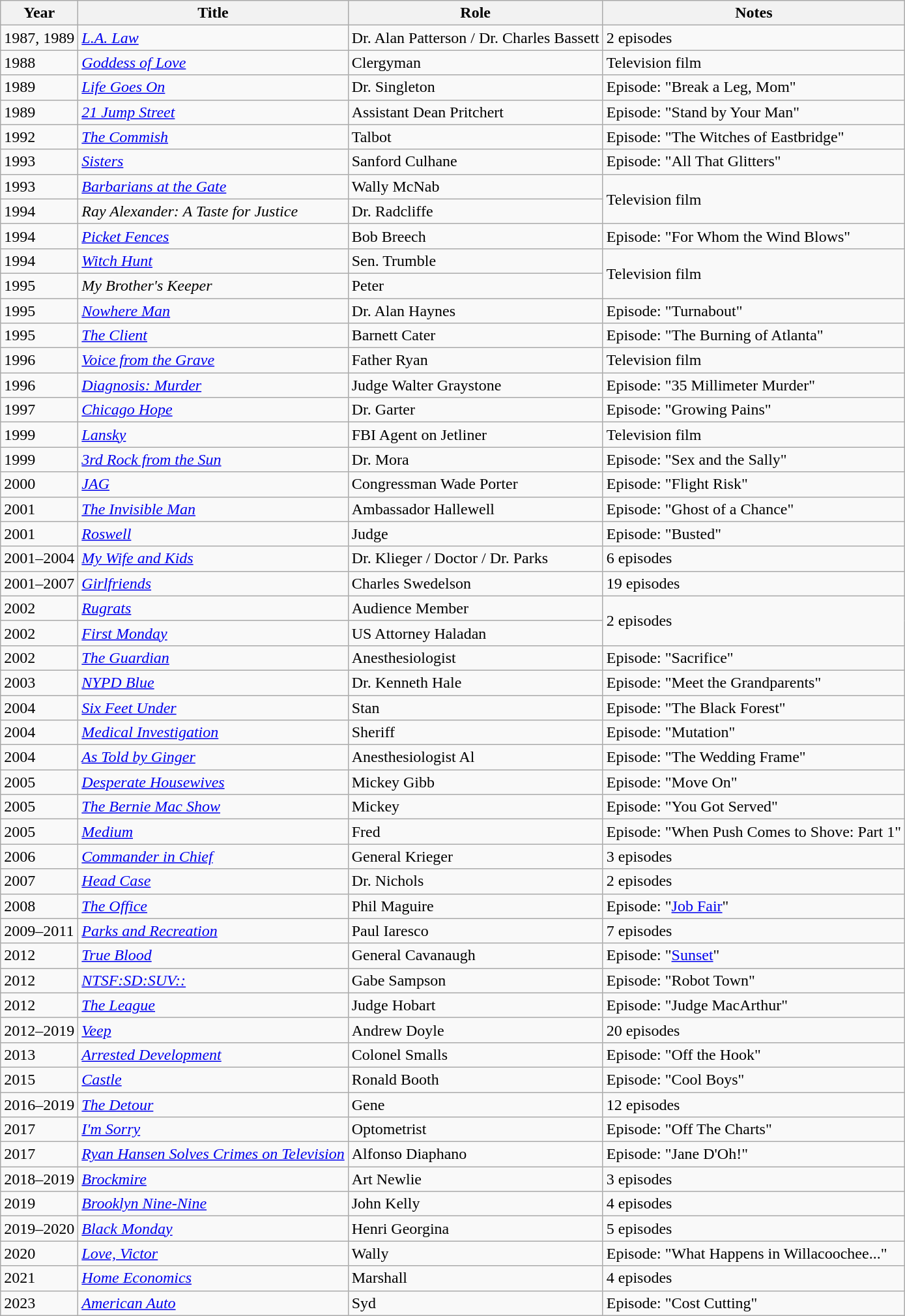<table class="wikitable sortable">
<tr>
<th>Year</th>
<th>Title</th>
<th>Role</th>
<th>Notes</th>
</tr>
<tr>
<td>1987, 1989</td>
<td><em><a href='#'>L.A. Law</a></em></td>
<td>Dr. Alan Patterson / Dr. Charles Bassett</td>
<td>2 episodes</td>
</tr>
<tr>
<td>1988</td>
<td><em><a href='#'>Goddess of Love</a></em></td>
<td>Clergyman</td>
<td>Television film</td>
</tr>
<tr>
<td>1989</td>
<td><em><a href='#'>Life Goes On</a></em></td>
<td>Dr. Singleton</td>
<td>Episode: "Break a Leg, Mom"</td>
</tr>
<tr>
<td>1989</td>
<td><em><a href='#'>21 Jump Street</a></em></td>
<td>Assistant Dean Pritchert</td>
<td>Episode: "Stand by Your Man"</td>
</tr>
<tr>
<td>1992</td>
<td><em><a href='#'>The Commish</a></em></td>
<td>Talbot</td>
<td>Episode: "The Witches of Eastbridge"</td>
</tr>
<tr>
<td>1993</td>
<td><em><a href='#'>Sisters</a></em></td>
<td>Sanford Culhane</td>
<td>Episode: "All That Glitters"</td>
</tr>
<tr>
<td>1993</td>
<td><em><a href='#'>Barbarians at the Gate</a></em></td>
<td>Wally McNab</td>
<td rowspan="2">Television film</td>
</tr>
<tr>
<td>1994</td>
<td><em>Ray Alexander: A Taste for Justice</em></td>
<td>Dr. Radcliffe</td>
</tr>
<tr>
<td>1994</td>
<td><em><a href='#'>Picket Fences</a></em></td>
<td>Bob Breech</td>
<td>Episode: "For Whom the Wind Blows"</td>
</tr>
<tr>
<td>1994</td>
<td><em><a href='#'>Witch Hunt</a></em></td>
<td>Sen. Trumble</td>
<td rowspan="2">Television film</td>
</tr>
<tr>
<td>1995</td>
<td><em>My Brother's Keeper</em></td>
<td>Peter</td>
</tr>
<tr>
<td>1995</td>
<td><em><a href='#'>Nowhere Man</a></em></td>
<td>Dr. Alan Haynes</td>
<td>Episode: "Turnabout"</td>
</tr>
<tr>
<td>1995</td>
<td><em><a href='#'>The Client</a></em></td>
<td>Barnett Cater</td>
<td>Episode: "The Burning of Atlanta"</td>
</tr>
<tr>
<td>1996</td>
<td><em><a href='#'>Voice from the Grave</a></em></td>
<td>Father Ryan</td>
<td>Television film</td>
</tr>
<tr>
<td>1996</td>
<td><em><a href='#'>Diagnosis: Murder</a></em></td>
<td>Judge Walter Graystone</td>
<td>Episode: "35 Millimeter Murder"</td>
</tr>
<tr>
<td>1997</td>
<td><em><a href='#'>Chicago Hope</a></em></td>
<td>Dr. Garter</td>
<td>Episode: "Growing Pains"</td>
</tr>
<tr>
<td>1999</td>
<td><em><a href='#'>Lansky</a></em></td>
<td>FBI Agent on Jetliner</td>
<td>Television film</td>
</tr>
<tr>
<td>1999</td>
<td><em><a href='#'>3rd Rock from the Sun</a></em></td>
<td>Dr. Mora</td>
<td>Episode: "Sex and the Sally"</td>
</tr>
<tr>
<td>2000</td>
<td><em><a href='#'>JAG</a></em></td>
<td>Congressman Wade Porter</td>
<td>Episode: "Flight Risk"</td>
</tr>
<tr>
<td>2001</td>
<td><em><a href='#'>The Invisible Man</a></em></td>
<td>Ambassador Hallewell</td>
<td>Episode: "Ghost of a Chance"</td>
</tr>
<tr>
<td>2001</td>
<td><em><a href='#'>Roswell</a></em></td>
<td>Judge</td>
<td>Episode: "Busted"</td>
</tr>
<tr>
<td>2001–2004</td>
<td><em><a href='#'>My Wife and Kids</a></em></td>
<td>Dr. Klieger / Doctor / Dr. Parks</td>
<td>6 episodes</td>
</tr>
<tr>
<td>2001–2007</td>
<td><em><a href='#'>Girlfriends</a></em></td>
<td>Charles Swedelson</td>
<td>19 episodes</td>
</tr>
<tr>
<td>2002</td>
<td><em><a href='#'>Rugrats</a></em></td>
<td>Audience Member</td>
<td rowspan="2">2 episodes</td>
</tr>
<tr>
<td>2002</td>
<td><em><a href='#'>First Monday</a></em></td>
<td>US Attorney Haladan</td>
</tr>
<tr>
<td>2002</td>
<td><em><a href='#'>The Guardian</a></em></td>
<td>Anesthesiologist</td>
<td>Episode: "Sacrifice"</td>
</tr>
<tr>
<td>2003</td>
<td><em><a href='#'>NYPD Blue</a></em></td>
<td>Dr. Kenneth Hale</td>
<td>Episode: "Meet the Grandparents"</td>
</tr>
<tr>
<td>2004</td>
<td><em><a href='#'>Six Feet Under</a></em></td>
<td>Stan</td>
<td>Episode: "The Black Forest"</td>
</tr>
<tr>
<td>2004</td>
<td><em><a href='#'>Medical Investigation</a></em></td>
<td>Sheriff</td>
<td>Episode: "Mutation"</td>
</tr>
<tr>
<td>2004</td>
<td><em><a href='#'>As Told by Ginger</a></em></td>
<td>Anesthesiologist Al</td>
<td>Episode: "The Wedding Frame"</td>
</tr>
<tr>
<td>2005</td>
<td><em><a href='#'>Desperate Housewives</a></em></td>
<td>Mickey Gibb</td>
<td>Episode: "Move On"</td>
</tr>
<tr>
<td>2005</td>
<td><em><a href='#'>The Bernie Mac Show</a></em></td>
<td>Mickey</td>
<td>Episode: "You Got Served"</td>
</tr>
<tr>
<td>2005</td>
<td><em><a href='#'>Medium</a></em></td>
<td>Fred</td>
<td>Episode: "When Push Comes to Shove: Part 1"</td>
</tr>
<tr>
<td>2006</td>
<td><em><a href='#'>Commander in Chief</a></em></td>
<td>General Krieger</td>
<td>3 episodes</td>
</tr>
<tr>
<td>2007</td>
<td><em><a href='#'>Head Case</a></em></td>
<td>Dr. Nichols</td>
<td>2 episodes</td>
</tr>
<tr>
<td>2008</td>
<td><em><a href='#'>The Office</a></em></td>
<td>Phil Maguire</td>
<td>Episode: "<a href='#'>Job Fair</a>"</td>
</tr>
<tr>
<td>2009–2011</td>
<td><em><a href='#'>Parks and Recreation</a></em></td>
<td>Paul Iaresco</td>
<td>7 episodes</td>
</tr>
<tr>
<td>2012</td>
<td><em><a href='#'>True Blood</a></em></td>
<td>General Cavanaugh</td>
<td>Episode: "<a href='#'>Sunset</a>"</td>
</tr>
<tr>
<td>2012</td>
<td><em><a href='#'>NTSF:SD:SUV::</a></em></td>
<td>Gabe Sampson</td>
<td>Episode: "Robot Town"</td>
</tr>
<tr>
<td>2012</td>
<td><em><a href='#'>The League</a></em></td>
<td>Judge Hobart</td>
<td>Episode: "Judge MacArthur"</td>
</tr>
<tr>
<td>2012–2019</td>
<td><em><a href='#'>Veep</a></em></td>
<td>Andrew Doyle</td>
<td>20 episodes</td>
</tr>
<tr>
<td>2013</td>
<td><em><a href='#'>Arrested Development</a></em></td>
<td>Colonel Smalls</td>
<td>Episode: "Off the Hook"</td>
</tr>
<tr>
<td>2015</td>
<td><em><a href='#'>Castle</a></em></td>
<td>Ronald Booth</td>
<td>Episode: "Cool Boys"</td>
</tr>
<tr>
<td>2016–2019</td>
<td><em><a href='#'>The Detour</a></em></td>
<td>Gene</td>
<td>12 episodes</td>
</tr>
<tr>
<td>2017</td>
<td><em><a href='#'>I'm Sorry</a></em></td>
<td>Optometrist</td>
<td>Episode: "Off The Charts"</td>
</tr>
<tr>
<td>2017</td>
<td><em><a href='#'>Ryan Hansen Solves Crimes on Television</a></em></td>
<td>Alfonso Diaphano</td>
<td>Episode: "Jane D'Oh!"</td>
</tr>
<tr>
<td>2018–2019</td>
<td><em><a href='#'>Brockmire</a></em></td>
<td>Art Newlie</td>
<td>3 episodes</td>
</tr>
<tr>
<td>2019</td>
<td><em><a href='#'>Brooklyn Nine-Nine</a></em></td>
<td>John Kelly</td>
<td>4 episodes</td>
</tr>
<tr>
<td>2019–2020</td>
<td><em><a href='#'>Black Monday</a></em></td>
<td>Henri Georgina</td>
<td>5 episodes</td>
</tr>
<tr>
<td>2020</td>
<td><em><a href='#'>Love, Victor</a></em></td>
<td>Wally</td>
<td>Episode: "What Happens in Willacoochee..."</td>
</tr>
<tr>
<td>2021</td>
<td><em><a href='#'>Home Economics</a></em></td>
<td>Marshall</td>
<td>4 episodes</td>
</tr>
<tr>
<td>2023</td>
<td><em><a href='#'>American Auto</a></em></td>
<td>Syd</td>
<td>Episode: "Cost Cutting"</td>
</tr>
</table>
